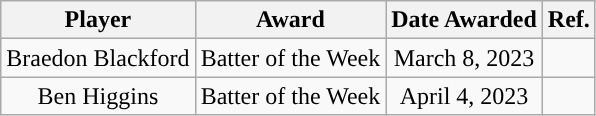<table class="wikitable sortable sortable" style="text-align: center">
<tr align=center>
<th>Player</th>
<th>Award</th>
<th>Date Awarded</th>
<th>Ref.</th>
</tr>
<tr>
<td>Braedon Blackford</td>
<td rowspan="1">Batter of the Week</td>
<td rowspan="1">March 8, 2023</td>
<td rowspan="1"></td>
</tr>
<tr>
<td>Ben Higgins</td>
<td rowspan="1">Batter of the Week</td>
<td rowspan="1">April 4, 2023</td>
<td rowspan="1"></td>
</tr>
</table>
